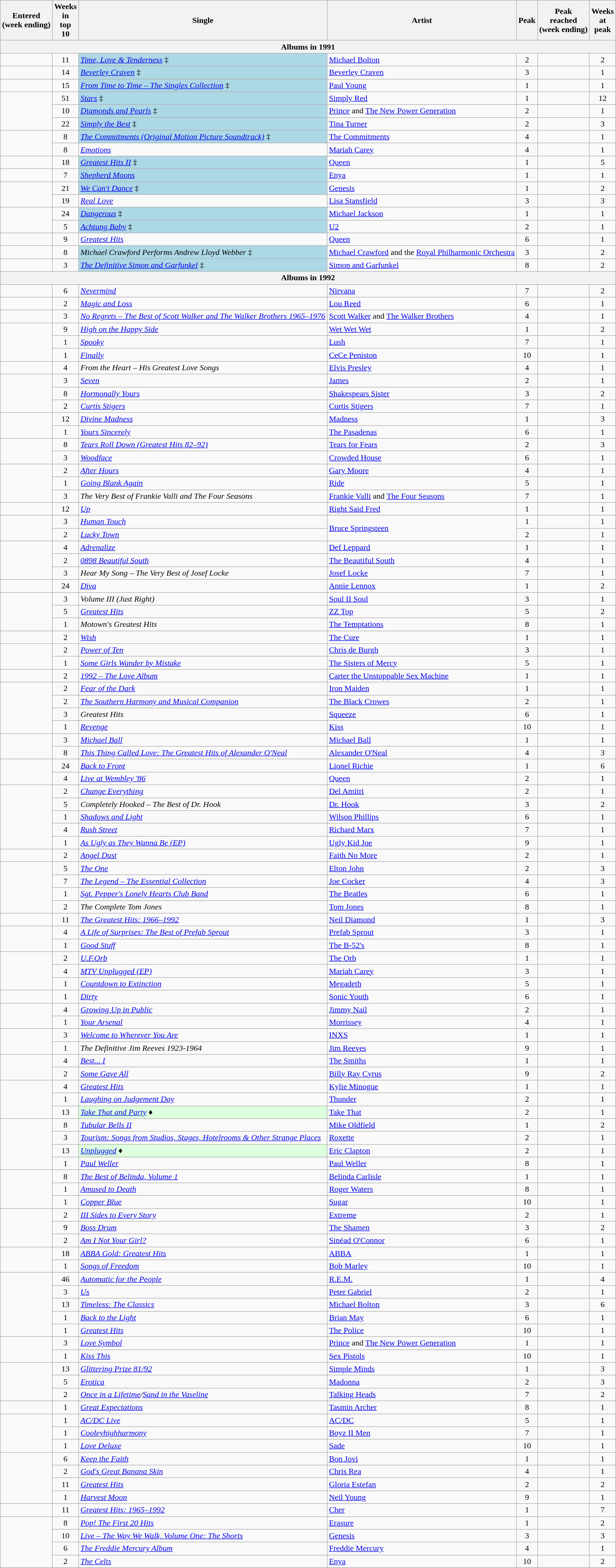<table class="wikitable sortable" style="text-align:center;">
<tr>
<th>Entered <br>(week ending)</th>
<th data-sort-type="number">Weeks<br>in<br>top<br>10</th>
<th>Single</th>
<th>Artist</th>
<th data-sort-type="number">Peak</th>
<th>Peak<br>reached <br>(week ending)</th>
<th data-sort-type="number">Weeks<br>at<br>peak</th>
</tr>
<tr>
<th colspan="7">Albums in 1991</th>
</tr>
<tr>
<td></td>
<td>11</td>
<td align="left" bgcolor=lightblue><em><a href='#'>Time, Love & Tenderness</a></em> ‡</td>
<td align="left"><a href='#'>Michael Bolton</a></td>
<td>2</td>
<td></td>
<td>2</td>
</tr>
<tr>
<td></td>
<td>14</td>
<td align="left" bgcolor=lightblue><em><a href='#'>Beverley Craven</a></em> ‡</td>
<td align="left"><a href='#'>Beverley Craven</a></td>
<td>3</td>
<td></td>
<td>1</td>
</tr>
<tr>
<td></td>
<td>15</td>
<td align="left" bgcolor=lightblue><em><a href='#'>From Time to Time – The Singles Collection</a></em> ‡</td>
<td align="left"><a href='#'>Paul Young</a></td>
<td>1</td>
<td></td>
<td>1</td>
</tr>
<tr>
<td rowspan="3"></td>
<td>51</td>
<td align="left" bgcolor=lightblue><em><a href='#'>Stars</a></em> ‡</td>
<td align="left"><a href='#'>Simply Red</a></td>
<td>1</td>
<td></td>
<td>12</td>
</tr>
<tr>
<td>10</td>
<td align="left" bgcolor=lightblue><em><a href='#'>Diamonds and Pearls</a></em> ‡</td>
<td align="left"><a href='#'>Prince</a> and <a href='#'>The New Power Generation</a></td>
<td>2</td>
<td></td>
<td>1</td>
</tr>
<tr>
<td>22</td>
<td align="left" bgcolor=lightblue><em><a href='#'>Simply the Best</a></em> ‡</td>
<td align="left"><a href='#'>Tina Turner</a></td>
<td>2</td>
<td></td>
<td>3</td>
</tr>
<tr>
<td rowspan="2"></td>
<td>8</td>
<td align="left" bgcolor=lightblue><em><a href='#'>The Commitments (Original Motion Picture Soundtrack)</a></em> ‡</td>
<td align="left"><a href='#'>The Commitments</a></td>
<td>4</td>
<td></td>
<td>1</td>
</tr>
<tr>
<td>8</td>
<td align="left"><em><a href='#'>Emotions</a></em></td>
<td align="left"><a href='#'>Mariah Carey</a></td>
<td>4</td>
<td></td>
<td>1</td>
</tr>
<tr>
<td></td>
<td>18</td>
<td align="left" bgcolor=lightblue><em><a href='#'>Greatest Hits II</a></em> ‡</td>
<td align="left"><a href='#'>Queen</a></td>
<td>1</td>
<td></td>
<td>5</td>
</tr>
<tr>
<td></td>
<td>7</td>
<td align="left" bgcolor=lightblue><em><a href='#'>Shepherd Moons</a></em></td>
<td align="left"><a href='#'>Enya</a></td>
<td>1</td>
<td></td>
<td>1</td>
</tr>
<tr>
<td rowspan="2"></td>
<td>21</td>
<td align="left" bgcolor=lightblue><em><a href='#'>We Can't Dance</a></em> ‡</td>
<td align="left"><a href='#'>Genesis</a></td>
<td>1</td>
<td></td>
<td>2</td>
</tr>
<tr>
<td>19</td>
<td align="left"><em><a href='#'>Real Love</a></em></td>
<td align="left"><a href='#'>Lisa Stansfield</a></td>
<td>3</td>
<td></td>
<td>3</td>
</tr>
<tr>
<td rowspan="2"></td>
<td>24</td>
<td align="left" bgcolor=lightblue><em><a href='#'>Dangerous</a></em> ‡</td>
<td align="left"><a href='#'>Michael Jackson</a></td>
<td>1</td>
<td></td>
<td>1</td>
</tr>
<tr>
<td>5</td>
<td align="left" bgcolor=lightblue><em><a href='#'>Achtung Baby</a></em> ‡</td>
<td align="left"><a href='#'>U2</a></td>
<td>2</td>
<td></td>
<td>1</td>
</tr>
<tr>
<td></td>
<td>9</td>
<td align="left"><em><a href='#'>Greatest Hits</a></em></td>
<td align="left"><a href='#'>Queen</a></td>
<td>6</td>
<td></td>
<td>1</td>
</tr>
<tr>
<td></td>
<td>8</td>
<td align="left" bgcolor=lightblue><em>Michael Crawford Performs Andrew Lloyd Webber</em> ‡</td>
<td align="left"><a href='#'>Michael Crawford</a> and the <a href='#'>Royal Philharmonic Orchestra</a></td>
<td>3</td>
<td></td>
<td>2</td>
</tr>
<tr>
<td></td>
<td>3</td>
<td align="left" bgcolor=lightblue><em><a href='#'>The Definitive Simon and Garfunkel</a></em> ‡</td>
<td align="left"><a href='#'>Simon and Garfunkel</a></td>
<td>8</td>
<td></td>
<td>2</td>
</tr>
<tr>
<th colspan="7">Albums in 1992</th>
</tr>
<tr>
<td></td>
<td>6</td>
<td align="left"><em><a href='#'>Nevermind</a></em></td>
<td align="left"><a href='#'>Nirvana</a></td>
<td>7</td>
<td></td>
<td>2</td>
</tr>
<tr>
<td></td>
<td>2</td>
<td align="left"><em><a href='#'>Magic and Loss</a></em></td>
<td align="left"><a href='#'>Lou Reed</a></td>
<td>6</td>
<td></td>
<td>1</td>
</tr>
<tr>
<td></td>
<td>3</td>
<td align="left"><em><a href='#'>No Regrets – The Best of Scott Walker and The Walker Brothers 1965–1976</a></em></td>
<td align="left"><a href='#'>Scott Walker</a> and <a href='#'>The Walker Brothers</a></td>
<td>4</td>
<td></td>
<td>1</td>
</tr>
<tr>
<td rowspan="3"></td>
<td>9</td>
<td align="left"><em><a href='#'>High on the Happy Side</a></em></td>
<td align="left"><a href='#'>Wet Wet Wet</a></td>
<td>1</td>
<td></td>
<td>2</td>
</tr>
<tr>
<td>1</td>
<td align="left"><em><a href='#'>Spooky</a></em></td>
<td align="left"><a href='#'>Lush</a></td>
<td>7</td>
<td></td>
<td>1</td>
</tr>
<tr>
<td>1</td>
<td align="left"><em><a href='#'>Finally</a></em></td>
<td align="left"><a href='#'>CeCe Peniston</a></td>
<td>10</td>
<td></td>
<td>1</td>
</tr>
<tr>
<td></td>
<td>4</td>
<td align="left"><em>From the Heart – His Greatest Love Songs</em></td>
<td align="left"><a href='#'>Elvis Presley</a></td>
<td>4</td>
<td></td>
<td>1</td>
</tr>
<tr>
<td rowspan="3"></td>
<td>3</td>
<td align="left"><em><a href='#'>Seven</a></em></td>
<td align="left"><a href='#'>James</a></td>
<td>2</td>
<td></td>
<td>1</td>
</tr>
<tr>
<td>8</td>
<td align="left"><em><a href='#'>Hormonally Yours</a></em></td>
<td align="left"><a href='#'>Shakespears Sister</a></td>
<td>3</td>
<td></td>
<td>2</td>
</tr>
<tr>
<td>2</td>
<td align="left"><em><a href='#'>Curtis Stigers</a></em></td>
<td align="left"><a href='#'>Curtis Stigers</a></td>
<td>7</td>
<td></td>
<td>1</td>
</tr>
<tr>
<td rowspan="2"></td>
<td>12</td>
<td align="left"><em><a href='#'>Divine Madness</a></em></td>
<td align="left"><a href='#'>Madness</a></td>
<td>1</td>
<td></td>
<td>3</td>
</tr>
<tr>
<td>1</td>
<td align="left"><em><a href='#'>Yours Sincerely</a></em></td>
<td align="left"><a href='#'>The Pasadenas</a></td>
<td>6</td>
<td></td>
<td>1</td>
</tr>
<tr>
<td rowspan="2"></td>
<td>8</td>
<td align="left"><em><a href='#'>Tears Roll Down (Greatest Hits 82–92)</a></em></td>
<td align="left"><a href='#'>Tears for Fears</a></td>
<td>2</td>
<td></td>
<td>3</td>
</tr>
<tr>
<td>3</td>
<td align="left"><em><a href='#'>Woodface</a></em></td>
<td align="left"><a href='#'>Crowded House</a></td>
<td>6</td>
<td></td>
<td>1</td>
</tr>
<tr>
<td rowspan="3"></td>
<td>2</td>
<td align="left"><em><a href='#'>After Hours</a></em></td>
<td align="left"><a href='#'>Gary Moore</a></td>
<td>4</td>
<td></td>
<td>1</td>
</tr>
<tr>
<td>1</td>
<td align="left"><em><a href='#'>Going Blank Again</a></em></td>
<td align="left"><a href='#'>Ride</a></td>
<td>5</td>
<td></td>
<td>1</td>
</tr>
<tr>
<td>3</td>
<td align="left"><em>The Very Best of Frankie Valli and The Four Seasons</em></td>
<td align="left"><a href='#'>Frankie Valli</a> and <a href='#'>The Four Seasons</a></td>
<td>7</td>
<td></td>
<td>1</td>
</tr>
<tr>
<td></td>
<td>12</td>
<td align="left"><em><a href='#'>Up</a></em></td>
<td align="left"><a href='#'>Right Said Fred</a></td>
<td>1</td>
<td></td>
<td>1</td>
</tr>
<tr>
<td rowspan="2"></td>
<td>3</td>
<td align="left"><em><a href='#'>Human Touch</a></em></td>
<td align="left" rowspan="2"><a href='#'>Bruce Springsteen</a></td>
<td>1</td>
<td></td>
<td>1</td>
</tr>
<tr>
<td>2</td>
<td align="left"><em><a href='#'>Lucky Town</a></em></td>
<td>2</td>
<td></td>
<td>1</td>
</tr>
<tr>
<td rowspan="3"></td>
<td>4</td>
<td align="left"><em><a href='#'>Adrenalize</a></em></td>
<td align="left"><a href='#'>Def Leppard</a></td>
<td>1</td>
<td></td>
<td>1</td>
</tr>
<tr>
<td>2</td>
<td align="left"><em><a href='#'>0898 Beautiful South</a></em></td>
<td align="left"><a href='#'>The Beautiful South</a></td>
<td>4</td>
<td></td>
<td>1</td>
</tr>
<tr>
<td>3</td>
<td align="left"><em>Hear My Song – The Very Best of Josef Locke</em></td>
<td align="left"><a href='#'>Josef Locke</a></td>
<td>7</td>
<td></td>
<td>1</td>
</tr>
<tr>
<td></td>
<td>24</td>
<td align="left"><em><a href='#'>Diva</a></em></td>
<td align="left"><a href='#'>Annie Lennox</a></td>
<td>1</td>
<td></td>
<td>2</td>
</tr>
<tr>
<td rowspan="3"></td>
<td>3</td>
<td align="left"><em>Volume III (Just Right)</em></td>
<td align="left"><a href='#'>Soul II Soul</a></td>
<td>3</td>
<td></td>
<td>1</td>
</tr>
<tr>
<td>5</td>
<td align="left"><em><a href='#'>Greatest Hits</a></em></td>
<td align="left"><a href='#'>ZZ Top</a></td>
<td>5</td>
<td></td>
<td>2</td>
</tr>
<tr>
<td>1</td>
<td align="left"><em>Motown's Greatest Hits</em></td>
<td align="left"><a href='#'>The Temptations</a></td>
<td>8</td>
<td></td>
<td>1</td>
</tr>
<tr>
<td></td>
<td>2</td>
<td align="left"><em><a href='#'>Wish</a></em></td>
<td align="left"><a href='#'>The Cure</a></td>
<td>1</td>
<td></td>
<td>1</td>
</tr>
<tr>
<td rowspan="2"></td>
<td>2</td>
<td align="left"><em><a href='#'>Power of Ten</a></em></td>
<td align="left"><a href='#'>Chris de Burgh</a></td>
<td>3</td>
<td></td>
<td>1</td>
</tr>
<tr>
<td>1</td>
<td align="left"><em><a href='#'>Some Girls Wander by Mistake</a></em></td>
<td align="left"><a href='#'>The Sisters of Mercy</a></td>
<td>5</td>
<td></td>
<td>1</td>
</tr>
<tr>
<td></td>
<td>2</td>
<td align="left"><em><a href='#'>1992 – The Love Album</a></em></td>
<td align="left"><a href='#'>Carter the Unstoppable Sex Machine</a></td>
<td>1</td>
<td></td>
<td>1</td>
</tr>
<tr>
<td rowspan="4"></td>
<td>2</td>
<td align="left"><em><a href='#'>Fear of the Dark</a></em></td>
<td align="left"><a href='#'>Iron Maiden</a></td>
<td>1</td>
<td></td>
<td>1</td>
</tr>
<tr>
<td>2</td>
<td align="left"><em><a href='#'>The Southern Harmony and Musical Companion</a></em></td>
<td align="left"><a href='#'>The Black Crowes</a></td>
<td>2</td>
<td></td>
<td>1</td>
</tr>
<tr>
<td>3</td>
<td align="left"><em>Greatest Hits</em></td>
<td align="left"><a href='#'>Squeeze</a></td>
<td>6</td>
<td></td>
<td>1</td>
</tr>
<tr>
<td>1</td>
<td align="left"><em><a href='#'>Revenge</a></em></td>
<td align="left"><a href='#'>Kiss</a></td>
<td>10</td>
<td></td>
<td>1</td>
</tr>
<tr>
<td rowspan="2"></td>
<td>3</td>
<td align="left"><em><a href='#'>Michael Ball</a></em></td>
<td align="left"><a href='#'>Michael Ball</a></td>
<td>1</td>
<td></td>
<td>1</td>
</tr>
<tr>
<td>8</td>
<td align="left"><em><a href='#'>This Thing Called Love: The Greatest Hits of Alexander O'Neal</a></em></td>
<td align="left"><a href='#'>Alexander O'Neal</a></td>
<td>4</td>
<td></td>
<td>3</td>
</tr>
<tr>
<td rowspan="2"></td>
<td>24</td>
<td align="left"><em><a href='#'>Back to Front</a></em></td>
<td align="left"><a href='#'>Lionel Richie</a></td>
<td>1</td>
<td></td>
<td>6</td>
</tr>
<tr>
<td>4</td>
<td align="left"><em><a href='#'>Live at Wembley '86</a></em></td>
<td align="left"><a href='#'>Queen</a></td>
<td>2</td>
<td></td>
<td>1</td>
</tr>
<tr>
<td rowspan="5"></td>
<td>2</td>
<td align="left"><em><a href='#'>Change Everything</a></em></td>
<td align="left"><a href='#'>Del Amitri</a></td>
<td>2</td>
<td></td>
<td>1</td>
</tr>
<tr>
<td>5</td>
<td align="left"><em>Completely Hooked – The Best of Dr. Hook</em></td>
<td align="left"><a href='#'>Dr. Hook</a></td>
<td>3</td>
<td></td>
<td>2</td>
</tr>
<tr>
<td>1</td>
<td align="left"><em><a href='#'>Shadows and Light</a></em></td>
<td align="left"><a href='#'>Wilson Phillips</a></td>
<td>6</td>
<td></td>
<td>1</td>
</tr>
<tr>
<td>4</td>
<td align="left"><em><a href='#'>Rush Street</a></em></td>
<td align="left"><a href='#'>Richard Marx</a></td>
<td>7</td>
<td></td>
<td>1</td>
</tr>
<tr>
<td>1</td>
<td align="left"><em><a href='#'>As Ugly as They Wanna Be (EP)</a></em></td>
<td align="left"><a href='#'>Ugly Kid Joe</a></td>
<td>9</td>
<td></td>
<td>1</td>
</tr>
<tr>
<td></td>
<td>2</td>
<td align="left"><em><a href='#'>Angel Dust</a></em></td>
<td align="left"><a href='#'>Faith No More</a></td>
<td>2</td>
<td></td>
<td>1</td>
</tr>
<tr>
<td rowspan="4"></td>
<td>5</td>
<td align="left"><em><a href='#'>The One</a></em></td>
<td align="left"><a href='#'>Elton John</a></td>
<td>2</td>
<td></td>
<td>3</td>
</tr>
<tr>
<td>7</td>
<td align="left"><em><a href='#'>The Legend – The Essential Collection</a></em></td>
<td align="left"><a href='#'>Joe Cocker</a></td>
<td>4</td>
<td></td>
<td>3</td>
</tr>
<tr>
<td>1</td>
<td align="left"><em><a href='#'>Sgt. Pepper's Lonely Hearts Club Band</a></em></td>
<td align="left"><a href='#'>The Beatles</a></td>
<td>6</td>
<td></td>
<td>1</td>
</tr>
<tr>
<td>2</td>
<td align="left"><em>The Complete Tom Jones</em></td>
<td align="left"><a href='#'>Tom Jones</a></td>
<td>8</td>
<td></td>
<td>1</td>
</tr>
<tr>
<td></td>
<td>11</td>
<td align="left"><em><a href='#'>The Greatest Hits: 1966–1992</a></em></td>
<td align="left"><a href='#'>Neil Diamond</a></td>
<td>1</td>
<td></td>
<td>3</td>
</tr>
<tr>
<td rowspan="2"></td>
<td>4</td>
<td align="left"><em><a href='#'>A Life of Surprises: The Best of Prefab Sprout</a></em></td>
<td align="left"><a href='#'>Prefab Sprout</a></td>
<td>3</td>
<td></td>
<td>1</td>
</tr>
<tr>
<td>1</td>
<td align="left"><em><a href='#'>Good Stuff</a></em></td>
<td align="left"><a href='#'>The B-52's</a></td>
<td>8</td>
<td></td>
<td>1</td>
</tr>
<tr>
<td rowspan="3"></td>
<td>2</td>
<td align="left"><em><a href='#'>U.F.Orb</a></em></td>
<td align="left"><a href='#'>The Orb</a></td>
<td>1</td>
<td></td>
<td>1</td>
</tr>
<tr>
<td>4</td>
<td align="left"><em><a href='#'>MTV Unplugged (EP)</a></em></td>
<td align="left"><a href='#'>Mariah Carey</a></td>
<td>3</td>
<td></td>
<td>1</td>
</tr>
<tr>
<td>1</td>
<td align="left"><em><a href='#'>Countdown to Extinction</a></em></td>
<td align="left"><a href='#'>Megadeth</a></td>
<td>5</td>
<td></td>
<td>1</td>
</tr>
<tr>
<td></td>
<td>1</td>
<td align="left"><em><a href='#'>Dirty</a></em></td>
<td align="left"><a href='#'>Sonic Youth</a></td>
<td>6</td>
<td></td>
<td>1</td>
</tr>
<tr>
<td rowspan="2"></td>
<td>4</td>
<td align="left"><em><a href='#'>Growing Up in Public</a></em></td>
<td align="left"><a href='#'>Jimmy Nail</a></td>
<td>2</td>
<td></td>
<td>1</td>
</tr>
<tr>
<td>1</td>
<td align="left"><em><a href='#'>Your Arsenal</a></em></td>
<td align="left"><a href='#'>Morrissey</a></td>
<td>4</td>
<td></td>
<td>1</td>
</tr>
<tr>
<td rowspan="2"></td>
<td>3</td>
<td align="left"><em><a href='#'>Welcome to Wherever You Are</a></em></td>
<td align="left"><a href='#'>INXS</a></td>
<td>1</td>
<td></td>
<td>1</td>
</tr>
<tr>
<td>1</td>
<td align="left"><em>The Definitive Jim Reeves 1923-1964</em></td>
<td align="left"><a href='#'>Jim Reeves</a></td>
<td>9</td>
<td></td>
<td>1</td>
</tr>
<tr>
<td rowspan="2"></td>
<td>4</td>
<td align="left"><em><a href='#'>Best... I</a></em></td>
<td align="left"><a href='#'>The Smiths</a></td>
<td>1</td>
<td></td>
<td>1</td>
</tr>
<tr>
<td>2</td>
<td align="left"><em><a href='#'>Some Gave All</a></em></td>
<td align="left"><a href='#'>Billy Ray Cyrus</a></td>
<td>9</td>
<td></td>
<td>2</td>
</tr>
<tr>
<td rowspan="3"></td>
<td>4</td>
<td align="left"><em><a href='#'>Greatest Hits</a></em></td>
<td align="left"><a href='#'>Kylie Minogue</a></td>
<td>1</td>
<td></td>
<td>1</td>
</tr>
<tr>
<td>1</td>
<td align="left"><em><a href='#'>Laughing on Judgement Day</a></em></td>
<td align="left"><a href='#'>Thunder</a></td>
<td>2</td>
<td></td>
<td>1</td>
</tr>
<tr>
<td>13</td>
<td align="left" bgcolor=#DDFFDD><em><a href='#'>Take That and Party</a></em> ♦</td>
<td align="left"><a href='#'>Take That</a></td>
<td>2</td>
<td></td>
<td>1</td>
</tr>
<tr>
<td rowspan="4"></td>
<td>8</td>
<td align="left"><em><a href='#'>Tubular Bells II</a></em></td>
<td align="left"><a href='#'>Mike Oldfield</a></td>
<td>1</td>
<td></td>
<td>2</td>
</tr>
<tr>
<td>3</td>
<td align="left"><em><a href='#'>Tourism: Songs from Studios, Stages, Hotelrooms & Other Strange Places</a></em></td>
<td align="left"><a href='#'>Roxette</a></td>
<td>2</td>
<td></td>
<td>1</td>
</tr>
<tr>
<td>13</td>
<td align="left" bgcolor=#DDFFDD><em><a href='#'>Unplugged</a></em> ♦</td>
<td align="left"><a href='#'>Eric Clapton</a></td>
<td>2</td>
<td></td>
<td>1</td>
</tr>
<tr>
<td>1</td>
<td align="left"><em><a href='#'>Paul Weller</a></em></td>
<td align="left"><a href='#'>Paul Weller</a></td>
<td>8</td>
<td></td>
<td>1</td>
</tr>
<tr>
<td rowspan="3"></td>
<td>8</td>
<td align="left"><em><a href='#'>The Best of Belinda, Volume 1</a></em></td>
<td align="left"><a href='#'>Belinda Carlisle</a></td>
<td>1</td>
<td></td>
<td>1</td>
</tr>
<tr>
<td>1</td>
<td align="left"><em><a href='#'>Amused to Death</a></em></td>
<td align="left"><a href='#'>Roger Waters</a></td>
<td>8</td>
<td></td>
<td>1</td>
</tr>
<tr>
<td>1</td>
<td align="left"><em><a href='#'>Copper Blue</a></em></td>
<td align="left"><a href='#'>Sugar</a></td>
<td>10</td>
<td></td>
<td>1</td>
</tr>
<tr>
<td rowspan="3"></td>
<td>2</td>
<td align="left"><em><a href='#'>III Sides to Every Story</a></em></td>
<td align="left"><a href='#'>Extreme</a></td>
<td>2</td>
<td></td>
<td>1</td>
</tr>
<tr>
<td>9</td>
<td align="left"><em><a href='#'>Boss Drum</a></em></td>
<td align="left"><a href='#'>The Shamen</a></td>
<td>3</td>
<td></td>
<td>2</td>
</tr>
<tr>
<td>2</td>
<td align="left"><em><a href='#'>Am I Not Your Girl?</a></em></td>
<td align="left"><a href='#'>Sinéad O'Connor</a></td>
<td>6</td>
<td></td>
<td>1</td>
</tr>
<tr>
<td rowspan="2"></td>
<td>18</td>
<td align="left"><em><a href='#'>ABBA Gold: Greatest Hits</a></em></td>
<td align="left"><a href='#'>ABBA</a></td>
<td>1</td>
<td></td>
<td>1</td>
</tr>
<tr>
<td>1</td>
<td align="left"><em><a href='#'>Songs of Freedom</a></em></td>
<td align="left"><a href='#'>Bob Marley</a></td>
<td>10</td>
<td></td>
<td>1</td>
</tr>
<tr>
<td rowspan="5"></td>
<td>46</td>
<td align="left"><em><a href='#'>Automatic for the People</a></em></td>
<td align="left"><a href='#'>R.E.M.</a></td>
<td>1</td>
<td></td>
<td>4</td>
</tr>
<tr>
<td>3</td>
<td align="left"><em><a href='#'>Us</a></em></td>
<td align="left"><a href='#'>Peter Gabriel</a></td>
<td>2</td>
<td></td>
<td>1</td>
</tr>
<tr>
<td>13</td>
<td align="left"><em><a href='#'>Timeless: The Classics</a></em></td>
<td align="left"><a href='#'>Michael Bolton</a></td>
<td>3</td>
<td></td>
<td>6</td>
</tr>
<tr>
<td>1</td>
<td align="left"><em><a href='#'>Back to the Light</a></em></td>
<td align="left"><a href='#'>Brian May</a></td>
<td>6</td>
<td></td>
<td>1</td>
</tr>
<tr>
<td>1</td>
<td align="left"><em><a href='#'>Greatest Hits</a></em></td>
<td align="left"><a href='#'>The Police</a></td>
<td>10</td>
<td></td>
<td>1</td>
</tr>
<tr>
<td rowspan="2"></td>
<td>3</td>
<td align="left"><em><a href='#'>Love Symbol</a></em></td>
<td align="left"><a href='#'>Prince</a> and <a href='#'>The New Power Generation</a></td>
<td>1</td>
<td></td>
<td>1</td>
</tr>
<tr>
<td>1</td>
<td align="left"><em><a href='#'>Kiss This</a></em></td>
<td align="left"><a href='#'>Sex Pistols</a></td>
<td>10</td>
<td></td>
<td>1</td>
</tr>
<tr>
<td rowspan="3"></td>
<td>13</td>
<td align="left"><em><a href='#'>Glittering Prize 81/92</a></em></td>
<td align="left"><a href='#'>Simple Minds</a></td>
<td>1</td>
<td></td>
<td>3</td>
</tr>
<tr>
<td>5</td>
<td align="left"><em><a href='#'>Erotica</a></em></td>
<td align="left"><a href='#'>Madonna</a></td>
<td>2</td>
<td></td>
<td>3</td>
</tr>
<tr>
<td>2</td>
<td align="left"><em><a href='#'>Once in a Lifetime</a>/<a href='#'>Sand in the Vaseline</a></em></td>
<td align="left"><a href='#'>Talking Heads</a></td>
<td>7</td>
<td></td>
<td>2</td>
</tr>
<tr>
<td></td>
<td>1</td>
<td align="left"><em><a href='#'>Great Expectations</a></em></td>
<td align="left"><a href='#'>Tasmin Archer</a></td>
<td>8</td>
<td></td>
<td>1</td>
</tr>
<tr>
<td rowspan="3"></td>
<td>1</td>
<td align="left"><em><a href='#'>AC/DC Live</a></em></td>
<td align="left"><a href='#'>AC/DC</a></td>
<td>5</td>
<td></td>
<td>1</td>
</tr>
<tr>
<td>1</td>
<td align="left"><em><a href='#'>Cooleyhighharmony</a></em></td>
<td align="left"><a href='#'>Boyz II Men</a></td>
<td>7</td>
<td></td>
<td>1</td>
</tr>
<tr>
<td>1</td>
<td align="left"><em><a href='#'>Love Deluxe</a></em></td>
<td align="left"><a href='#'>Sade</a></td>
<td>10</td>
<td></td>
<td>1</td>
</tr>
<tr>
<td rowspan="4"></td>
<td>6</td>
<td align="left"><em><a href='#'>Keep the Faith</a></em></td>
<td align="left"><a href='#'>Bon Jovi</a></td>
<td>1</td>
<td></td>
<td>1</td>
</tr>
<tr>
<td>2</td>
<td align="left"><em><a href='#'>God's Great Banana Skin</a></em></td>
<td align="left"><a href='#'>Chris Rea</a></td>
<td>4</td>
<td></td>
<td>1</td>
</tr>
<tr>
<td>11</td>
<td align="left"><em><a href='#'>Greatest Hits</a></em></td>
<td align="left"><a href='#'>Gloria Estefan</a></td>
<td>2</td>
<td></td>
<td>2</td>
</tr>
<tr>
<td>1</td>
<td align="left"><em><a href='#'>Harvest Moon</a></em></td>
<td align="left"><a href='#'>Neil Young</a></td>
<td>9</td>
<td></td>
<td>1</td>
</tr>
<tr>
<td></td>
<td>11</td>
<td align="left"><em><a href='#'>Greatest Hits: 1965–1992</a></em></td>
<td align="left"><a href='#'>Cher</a></td>
<td>1</td>
<td></td>
<td>7</td>
</tr>
<tr>
<td rowspan="4"></td>
<td>8</td>
<td align="left"><em><a href='#'>Pop! The First 20 Hits</a></em></td>
<td align="left"><a href='#'>Erasure</a></td>
<td>1</td>
<td></td>
<td>2</td>
</tr>
<tr>
<td>10</td>
<td align="left"><em><a href='#'>Live – The Way We Walk, Volume One: The Shorts</a></em></td>
<td align="left"><a href='#'>Genesis</a></td>
<td>3</td>
<td></td>
<td>3</td>
</tr>
<tr>
<td>6</td>
<td align="left"><em><a href='#'>The Freddie Mercury Album</a></em></td>
<td align="left"><a href='#'>Freddie Mercury</a></td>
<td>4</td>
<td></td>
<td>1</td>
</tr>
<tr>
<td>2</td>
<td align="left"><em><a href='#'>The Celts</a></em></td>
<td align="left"><a href='#'>Enya</a></td>
<td>10</td>
<td></td>
<td>2</td>
</tr>
<tr>
</tr>
</table>
